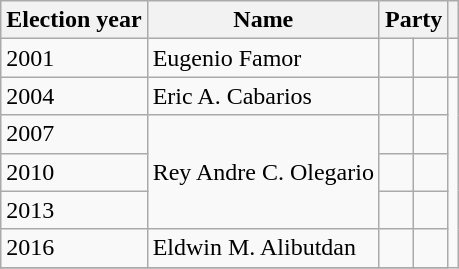<table class="wikitable">
<tr>
<th>Election year</th>
<th>Name</th>
<th colspan="2">Party</th>
<th></th>
</tr>
<tr>
<td>2001</td>
<td>Eugenio Famor</td>
<td></td>
<td></td>
<td></td>
</tr>
<tr>
<td>2004</td>
<td>Eric A. Cabarios</td>
<td></td>
<td></td>
</tr>
<tr>
<td>2007</td>
<td rowspan="3">Rey Andre C. Olegario</td>
<td></td>
<td></td>
</tr>
<tr>
<td>2010</td>
<td></td>
<td></td>
</tr>
<tr>
<td>2013</td>
<td></td>
<td></td>
</tr>
<tr>
<td>2016</td>
<td>Eldwin M. Alibutdan</td>
<td></td>
<td></td>
</tr>
<tr>
</tr>
</table>
